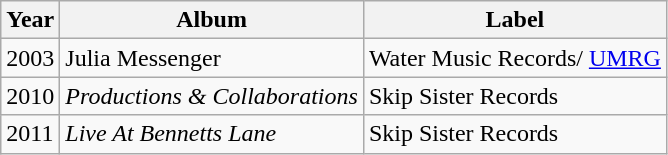<table class="wikitable">
<tr>
<th>Year</th>
<th>Album</th>
<th>Label</th>
</tr>
<tr>
<td>2003</td>
<td>Julia Messenger</td>
<td>Water Music Records/ <a href='#'>UMRG</a></td>
</tr>
<tr>
<td>2010</td>
<td><em>Productions & Collaborations</em></td>
<td>Skip Sister Records</td>
</tr>
<tr>
<td>2011</td>
<td><em>Live At Bennetts Lane</em></td>
<td>Skip Sister Records</td>
</tr>
</table>
